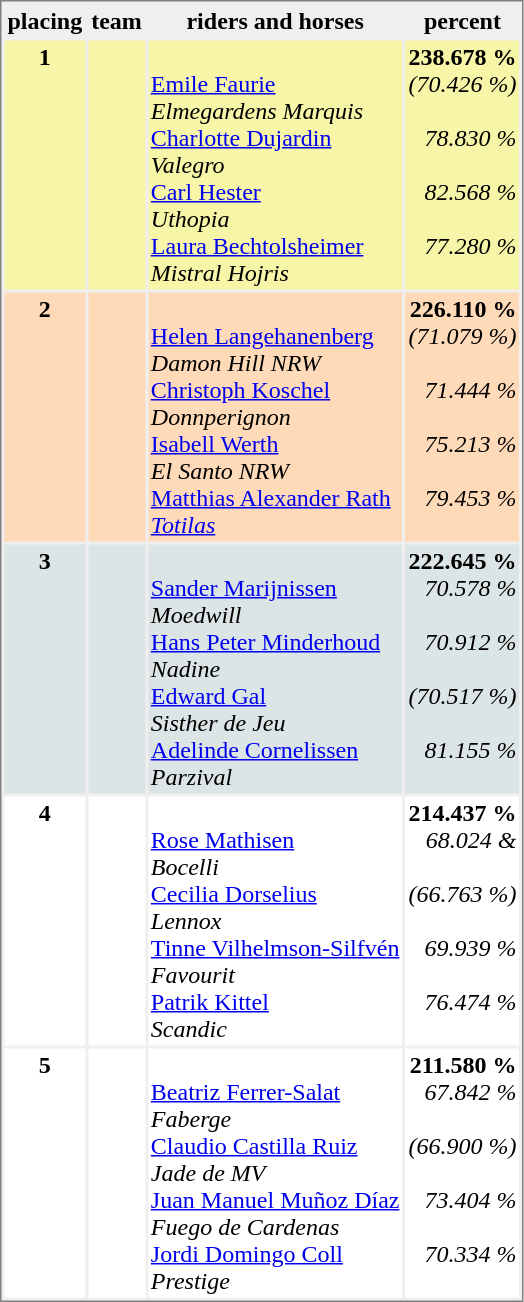<table style="border:1px solid #808080; background-color:#EFEFEF;" cellspacing="2" cellpadding="2">
<tr style="background-color:#EFEFEF;">
<th>placing</th>
<th>team</th>
<th>riders and horses</th>
<th>percent</th>
</tr>
<tr valign="top" style="background-color:#F7F6A8;">
<th>1</th>
<td></td>
<td><br><a href='#'>Emile Faurie</a><br><em>Elmegardens Marquis</em><br><a href='#'>Charlotte Dujardin</a><br><em>Valegro</em><br><a href='#'>Carl Hester</a><br><em>Uthopia</em><br><a href='#'>Laura Bechtolsheimer</a><br><em>Mistral Hojris</em></td>
<td style="text-align:right;"><strong>238.678 %</strong> <br> <em>(70.426 %) <br><br>78.830 %<br><br>82.568 %<br><br>77.280 %</em></td>
</tr>
<tr valign="top" style="background-color:#FFDAB9;">
<th>2</th>
<td></td>
<td><br><a href='#'>Helen Langehanenberg</a><br><em>Damon Hill NRW</em><br><a href='#'>Christoph Koschel</a><br><em>Donnperignon</em><br><a href='#'>Isabell Werth</a><br><em>El Santo NRW</em><br><a href='#'>Matthias Alexander Rath</a><br><em><a href='#'>Totilas</a></em></td>
<td style="text-align:right;"><strong>226.110 %</strong> <br> <em>(71.079 %)<br><br>71.444 %<br><br>75.213 %<br><br>79.453 %</em></td>
</tr>
<tr valign="top" style="background-color:#DCE5E5;">
<th>3</th>
<td></td>
<td><br><a href='#'>Sander Marijnissen</a><br><em>Moedwill</em><br><a href='#'>Hans Peter Minderhoud</a><br><em>Nadine</em><br><a href='#'>Edward Gal</a><br><em>	Sisther de Jeu</em><br><a href='#'>Adelinde Cornelissen</a><br><em>Parzival</em></td>
<td style="text-align:right;"><strong>222.645 %</strong> <br> <em>70.578 %<br><br>70.912 %<br><br>(70.517 %)<br><br>81.155 %</em></td>
</tr>
<tr valign="top" style="background-color:#FFFFFF;">
<th>4</th>
<td></td>
<td><br><a href='#'>Rose Mathisen</a><br><em>Bocelli</em><br><a href='#'>Cecilia Dorselius</a><br><em>Lennox</em><br><a href='#'>Tinne Vilhelmson-Silfvén</a><br><em>Favourit</em><br><a href='#'>Patrik Kittel</a><br><em>Scandic</em></td>
<td style="text-align:right;"><strong>214.437 %</strong> <br> <em>68.024 &<br><br>(66.763 %)<br><br>69.939 %<br><br>76.474 %</em></td>
</tr>
<tr valign="top" style="background-color:#FFFFFF;">
<th>5</th>
<td></td>
<td><br><a href='#'>Beatriz Ferrer-Salat</a><br><em>Faberge</em><br><a href='#'>Claudio Castilla Ruiz</a><br><em>Jade de MV</em><br><a href='#'>Juan Manuel Muñoz Díaz</a><br><em>Fuego de Cardenas</em><br><a href='#'>Jordi Domingo Coll</a><br><em>Prestige</em></td>
<td style="text-align:right;"><strong>211.580 %</strong> <br> <em>67.842 %<br><br>(66.900 %)<br><br>73.404 %<br><br>70.334 %</em></td>
</tr>
</table>
